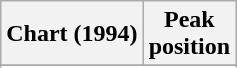<table class="wikitable sortable plainrowheaders">
<tr>
<th scope="col">Chart (1994)</th>
<th scope="col">Peak<br>position</th>
</tr>
<tr>
</tr>
<tr>
</tr>
</table>
